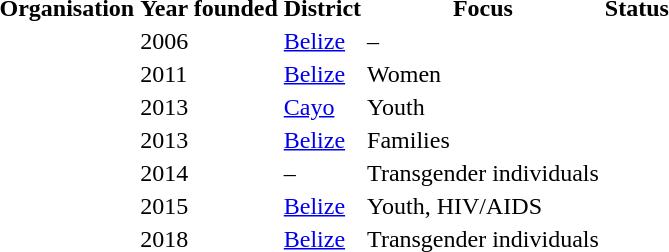<table class="sortable">
<tr>
<th>Organisation</th>
<th>Year founded</th>
<th>District</th>
<th>Focus</th>
<th>Status</th>
</tr>
<tr>
<td></td>
<td>2006</td>
<td><a href='#'>Belize</a></td>
<td>–</td>
<td></td>
</tr>
<tr>
<td></td>
<td>2011</td>
<td><a href='#'>Belize</a></td>
<td>Women</td>
<td></td>
</tr>
<tr>
<td></td>
<td>2013</td>
<td><a href='#'>Cayo</a></td>
<td>Youth</td>
<td></td>
</tr>
<tr>
<td></td>
<td>2013</td>
<td><a href='#'>Belize</a></td>
<td>Families</td>
<td></td>
</tr>
<tr>
<td></td>
<td>2014</td>
<td>–</td>
<td>Transgender individuals</td>
<td></td>
</tr>
<tr>
<td></td>
<td>2015</td>
<td><a href='#'>Belize</a></td>
<td>Youth, HIV/AIDS</td>
<td></td>
</tr>
<tr>
<td></td>
<td>2018</td>
<td><a href='#'>Belize</a></td>
<td>Transgender individuals</td>
<td></td>
</tr>
</table>
